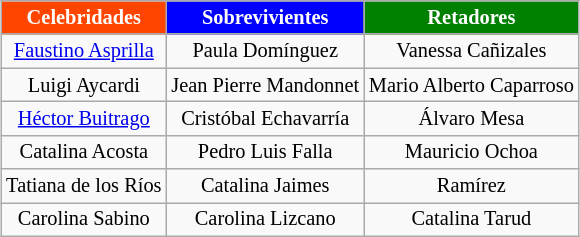<table class="wikitable" style="margin:1em auto; font-size:85%; text-align:center">
<tr>
<th style="background:orangered; color:white">Celebridades</th>
<th style="background:blue; color:white">Sobrevivientes</th>
<th style="background:green; color:white">Retadores</th>
</tr>
<tr>
<td><a href='#'>Faustino Asprilla</a></td>
<td>Paula Domínguez</td>
<td>Vanessa Cañizales</td>
</tr>
<tr>
<td>Luigi Aycardi</td>
<td>Jean Pierre Mandonnet</td>
<td>Mario Alberto Caparroso</td>
</tr>
<tr>
<td><a href='#'>Héctor Buitrago</a></td>
<td>Cristóbal Echavarría</td>
<td>Álvaro Mesa</td>
</tr>
<tr>
<td>Catalina Acosta</td>
<td>Pedro Luis Falla</td>
<td>Mauricio Ochoa</td>
</tr>
<tr>
<td>Tatiana de los Ríos</td>
<td>Catalina Jaimes</td>
<td> Ramírez</td>
</tr>
<tr>
<td>Carolina Sabino</td>
<td>Carolina Lizcano</td>
<td>Catalina Tarud</td>
</tr>
</table>
